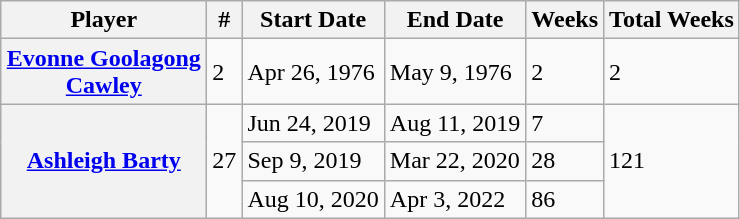<table class="wikitable plainrowheaders nowrap">
<tr>
<th width="130">Player</th>
<th>#</th>
<th>Start Date</th>
<th>End Date</th>
<th>Weeks</th>
<th>Total Weeks</th>
</tr>
<tr>
<th><a href='#'>Evonne Goolagong Cawley</a></th>
<td>2</td>
<td>Apr 26, 1976</td>
<td>May 9, 1976</td>
<td>2</td>
<td>2</td>
</tr>
<tr>
<th rowspan="3"><a href='#'>Ashleigh Barty</a></th>
<td rowspan="3">27</td>
<td>Jun 24, 2019</td>
<td>Aug 11, 2019</td>
<td>7</td>
<td rowspan="3">121</td>
</tr>
<tr>
<td>Sep 9, 2019</td>
<td>Mar 22, 2020</td>
<td>28</td>
</tr>
<tr>
<td>Aug 10, 2020</td>
<td>Apr 3, 2022</td>
<td>86</td>
</tr>
</table>
